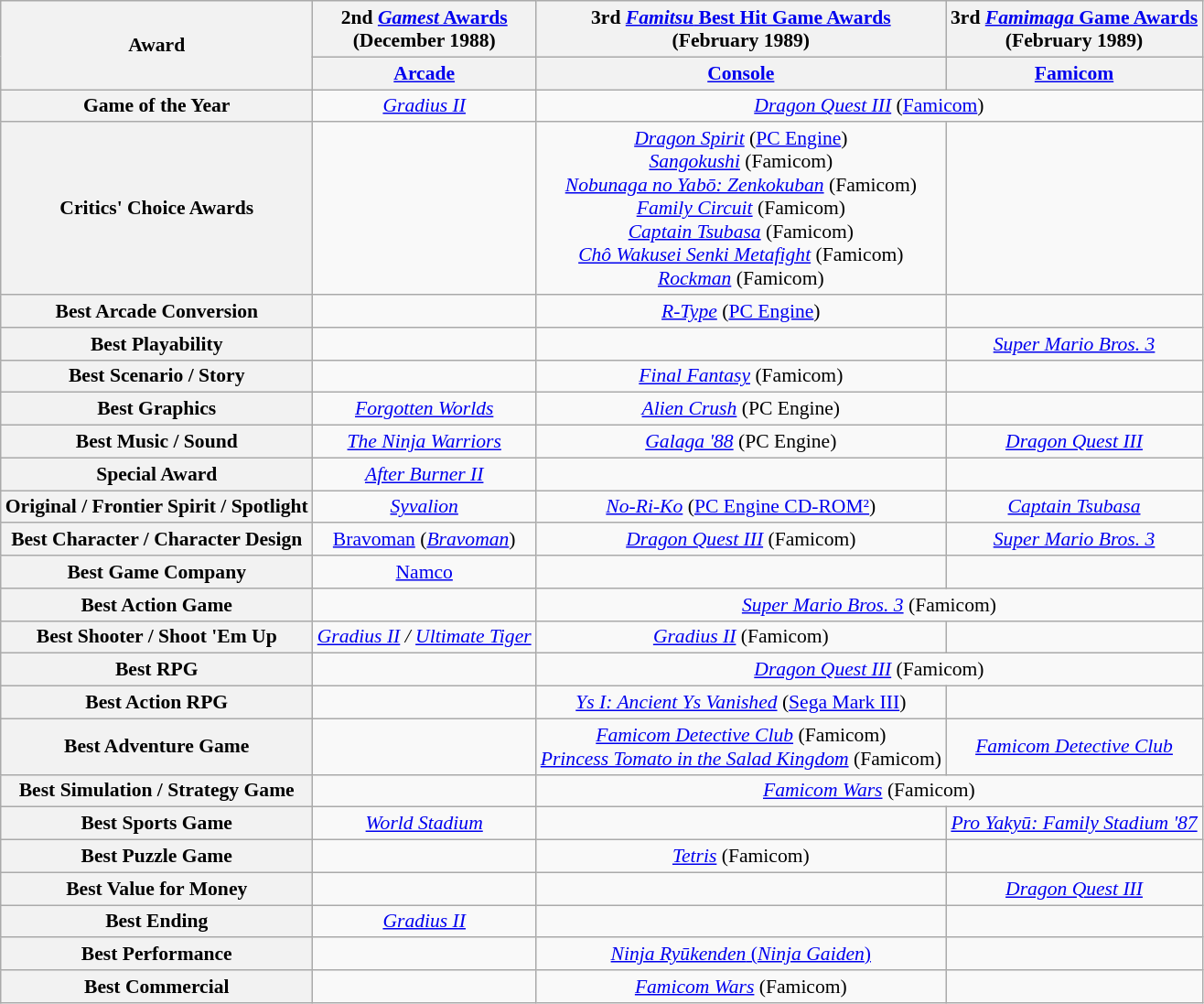<table class="wikitable" style="text-align:center; font-size:90%">
<tr>
<th rowspan="2">Award</th>
<th>2nd <a href='#'><em>Gamest</em> Awards</a> <br> (December 1988)</th>
<th>3rd <a href='#'><em>Famitsu</em> Best Hit Game Awards</a> <br> (February 1989)</th>
<th>3rd <a href='#'><em>Famimaga</em> Game Awards</a> <br> (February 1989)</th>
</tr>
<tr>
<th><a href='#'>Arcade</a></th>
<th><a href='#'>Console</a></th>
<th><a href='#'>Famicom</a></th>
</tr>
<tr>
<th>Game of the Year</th>
<td><em><a href='#'>Gradius II</a></em></td>
<td colspan="2"><em><a href='#'>Dragon Quest III</a></em> (<a href='#'>Famicom</a>)</td>
</tr>
<tr>
<th>Critics' Choice Awards</th>
<td></td>
<td><em><a href='#'>Dragon Spirit</a></em> (<a href='#'>PC Engine</a>) <br> <em><a href='#'>Sangokushi</a></em> (Famicom) <br> <em><a href='#'>Nobunaga no Yabō: Zenkokuban</a></em> (Famicom) <br> <em><a href='#'>Family Circuit</a></em> (Famicom) <br> <em><a href='#'>Captain Tsubasa</a></em> (Famicom) <br> <em><a href='#'>Chô Wakusei Senki Metafight</a></em> (Famicom)<br> <em><a href='#'>Rockman</a></em> (Famicom)</td>
<td></td>
</tr>
<tr>
<th>Best Arcade Conversion</th>
<td></td>
<td><em><a href='#'>R-Type</a></em> (<a href='#'>PC Engine</a>)</td>
<td></td>
</tr>
<tr>
<th>Best Playability</th>
<td></td>
<td></td>
<td><em><a href='#'>Super Mario Bros. 3</a></em></td>
</tr>
<tr>
<th>Best Scenario / Story</th>
<td></td>
<td><em><a href='#'>Final Fantasy</a></em> (Famicom)</td>
<td></td>
</tr>
<tr>
<th>Best Graphics</th>
<td><em><a href='#'>Forgotten Worlds</a></em></td>
<td><em><a href='#'>Alien Crush</a></em> (PC Engine)</td>
<td></td>
</tr>
<tr>
<th>Best Music / Sound</th>
<td><em><a href='#'>The Ninja Warriors</a></em></td>
<td><em><a href='#'>Galaga '88</a></em> (PC Engine)</td>
<td><em><a href='#'>Dragon Quest III</a></em></td>
</tr>
<tr>
<th>Special Award</th>
<td><em><a href='#'>After Burner II</a></em></td>
<td></td>
<td></td>
</tr>
<tr>
<th>Original / Frontier Spirit / Spotlight</th>
<td><em><a href='#'>Syvalion</a></em></td>
<td><em><a href='#'>No-Ri-Ko</a></em> (<a href='#'>PC Engine CD-ROM²</a>)</td>
<td><em><a href='#'>Captain Tsubasa</a></em></td>
</tr>
<tr>
<th>Best Character / Character Design</th>
<td><a href='#'>Bravoman</a> (<em><a href='#'>Bravoman</a></em>)</td>
<td><em><a href='#'>Dragon Quest III</a></em> (Famicom)</td>
<td><em><a href='#'>Super Mario Bros. 3</a></em></td>
</tr>
<tr>
<th>Best Game Company</th>
<td><a href='#'>Namco</a></td>
<td></td>
<td></td>
</tr>
<tr>
<th>Best Action Game</th>
<td></td>
<td colspan="2"><em><a href='#'>Super Mario Bros. 3</a></em> (Famicom)</td>
</tr>
<tr>
<th>Best Shooter / Shoot 'Em Up</th>
<td><em><a href='#'>Gradius II</a> / <a href='#'>Ultimate Tiger</a></em></td>
<td><em><a href='#'>Gradius II</a></em> (Famicom)</td>
<td></td>
</tr>
<tr>
<th>Best RPG</th>
<td></td>
<td colspan="2"><em><a href='#'>Dragon Quest III</a></em> (Famicom)</td>
</tr>
<tr>
<th>Best Action RPG</th>
<td></td>
<td><em><a href='#'>Ys I: Ancient Ys Vanished</a></em> (<a href='#'>Sega Mark III</a>)</td>
<td></td>
</tr>
<tr>
<th>Best Adventure Game</th>
<td></td>
<td><em><a href='#'>Famicom Detective Club</a></em> (Famicom) <br> <em><a href='#'>Princess Tomato in the Salad Kingdom</a></em> (Famicom)</td>
<td><em><a href='#'>Famicom Detective Club</a></em></td>
</tr>
<tr>
<th>Best Simulation / Strategy Game</th>
<td></td>
<td colspan="2"><em><a href='#'>Famicom Wars</a></em> (Famicom)</td>
</tr>
<tr>
<th>Best Sports Game</th>
<td><em><a href='#'>World Stadium</a></em></td>
<td></td>
<td><em><a href='#'>Pro Yakyū: Family Stadium '87</a></em></td>
</tr>
<tr>
<th>Best Puzzle Game</th>
<td></td>
<td><em><a href='#'>Tetris</a></em> (Famicom)</td>
<td></td>
</tr>
<tr>
<th>Best Value for Money</th>
<td></td>
<td></td>
<td><em><a href='#'>Dragon Quest III</a></em></td>
</tr>
<tr>
<th>Best Ending</th>
<td><em><a href='#'>Gradius II</a></em></td>
<td></td>
<td></td>
</tr>
<tr>
<th>Best Performance</th>
<td></td>
<td><em><a href='#'>Ninja Ryūkenden</em> (<em>Ninja Gaiden</em>)<em></a></em></td>
<td></td>
</tr>
<tr>
<th>Best Commercial</th>
<td></td>
<td><em><a href='#'>Famicom Wars</a></em> (Famicom)</td>
<td></td>
</tr>
</table>
